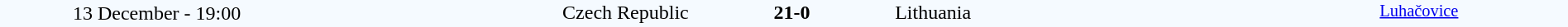<table style="width: 100%; background:#F5FAFF;" cellspacing="0">
<tr>
<td align=center rowspan=3 width=20%>13 December - 19:00</td>
</tr>
<tr>
<td width=24% align=right>Czech Republic </td>
<td align=center width=13%><strong>21-0</strong></td>
<td width=24%> Lithuania</td>
<td style=font-size:85% rowspan=3 valign=top align=center><a href='#'>Luhačovice</a></td>
</tr>
<tr style=font-size:85%>
<td align=right valign=top></td>
<td></td>
<td></td>
</tr>
</table>
